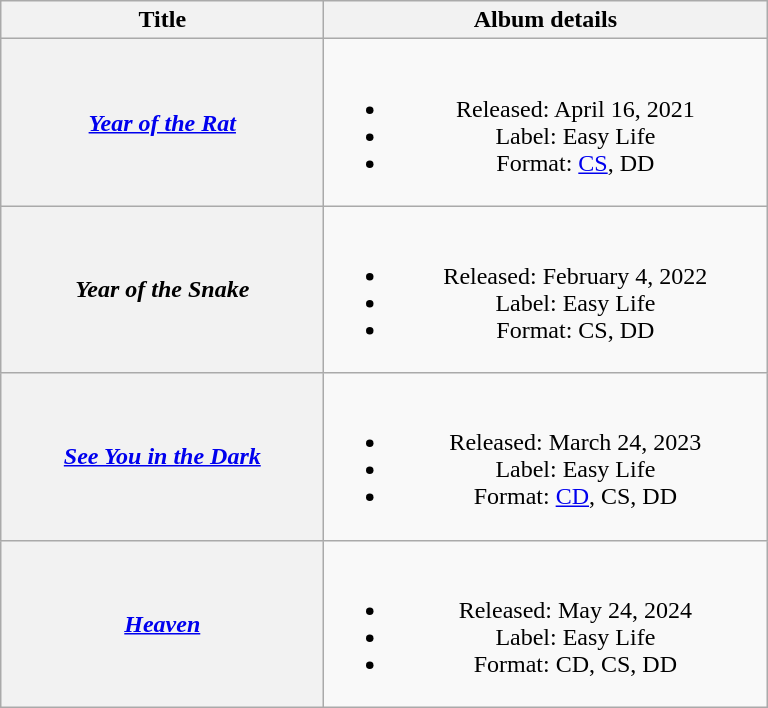<table class="wikitable plainrowheaders" style="text-align:center;" border="1">
<tr>
<th scope="col" style="width:13em;">Title</th>
<th scope="col" style="width:18em;">Album details</th>
</tr>
<tr>
<th scope="row"><em><a href='#'>Year of the Rat</a></em></th>
<td><br><ul><li>Released: April 16, 2021</li><li>Label: Easy Life</li><li>Format: <a href='#'>CS</a>, DD</li></ul></td>
</tr>
<tr>
<th scope="row"><em>Year of the Snake</em></th>
<td><br><ul><li>Released: February 4, 2022</li><li>Label: Easy Life</li><li>Format: CS, DD</li></ul></td>
</tr>
<tr>
<th scope="row"><em><a href='#'>See You in the Dark</a></em></th>
<td><br><ul><li>Released: March 24, 2023</li><li>Label: Easy Life</li><li>Format: <a href='#'>CD</a>, CS, DD</li></ul></td>
</tr>
<tr>
<th scope="row"><em><a href='#'>Heaven</a></em></th>
<td><br><ul><li>Released: May 24, 2024</li><li>Label: Easy Life</li><li>Format: CD, CS, DD</li></ul></td>
</tr>
</table>
